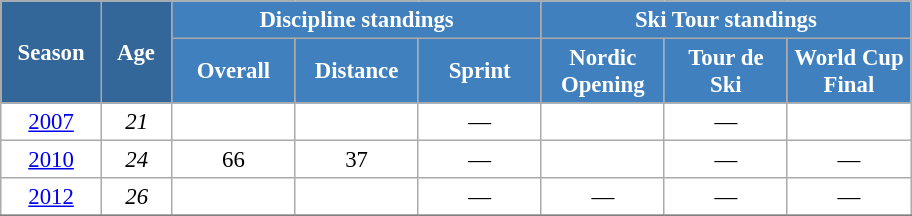<table class="wikitable" style="font-size:95%; text-align:center; border:grey solid 1px; border-collapse:collapse; background:#ffffff;">
<tr>
<th style="background-color:#369; color:white; width:60px;" rowspan="2"> Season </th>
<th style="background-color:#369; color:white; width:40px;" rowspan="2"> Age </th>
<th style="background-color:#4180be; color:white;" colspan="3">Discipline standings</th>
<th style="background-color:#4180be; color:white;" colspan="3">Ski Tour standings</th>
</tr>
<tr>
<th style="background-color:#4180be; color:white; width:75px;">Overall</th>
<th style="background-color:#4180be; color:white; width:75px;">Distance</th>
<th style="background-color:#4180be; color:white; width:75px;">Sprint</th>
<th style="background-color:#4180be; color:white; width:75px;">Nordic<br>Opening</th>
<th style="background-color:#4180be; color:white; width:75px;">Tour de<br>Ski</th>
<th style="background-color:#4180be; color:white; width:75px;">World Cup<br>Final</th>
</tr>
<tr>
<td><a href='#'>2007</a></td>
<td><em>21</em></td>
<td></td>
<td></td>
<td>—</td>
<td></td>
<td>—</td>
<td></td>
</tr>
<tr>
<td><a href='#'>2010</a></td>
<td><em>24</em></td>
<td>66</td>
<td>37</td>
<td>—</td>
<td></td>
<td>—</td>
<td>—</td>
</tr>
<tr>
<td><a href='#'>2012</a></td>
<td><em>26</em></td>
<td></td>
<td></td>
<td>—</td>
<td>—</td>
<td>—</td>
<td>—</td>
</tr>
<tr>
</tr>
</table>
